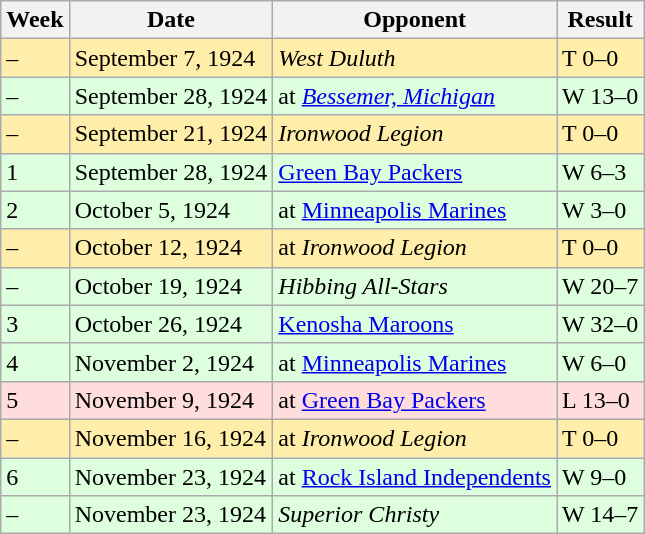<table class="wikitable">
<tr>
<th>Week</th>
<th>Date</th>
<th>Opponent</th>
<th>Result</th>
</tr>
<tr style="background: #ffeeaa;">
<td>–</td>
<td>September 7, 1924</td>
<td><em>West Duluth</em></td>
<td>T 0–0</td>
</tr>
<tr style="background: #ddffdd;">
<td>–</td>
<td>September 28, 1924</td>
<td>at <em><a href='#'>Bessemer, Michigan</a></em></td>
<td>W 13–0</td>
</tr>
<tr style="background: #ffeeaa;">
<td>–</td>
<td>September 21, 1924</td>
<td><em>Ironwood Legion</em></td>
<td>T 0–0</td>
</tr>
<tr style="background: #ddffdd;">
<td>1</td>
<td>September 28, 1924</td>
<td><a href='#'>Green Bay Packers</a></td>
<td>W 6–3</td>
</tr>
<tr style="background: #ddffdd;">
<td>2</td>
<td>October 5, 1924</td>
<td>at <a href='#'>Minneapolis Marines</a></td>
<td>W 3–0</td>
</tr>
<tr style="background: #ffeeaa;">
<td>–</td>
<td>October 12, 1924</td>
<td>at <em>Ironwood Legion</em></td>
<td>T 0–0</td>
</tr>
<tr style="background: #ddffdd;">
<td>–</td>
<td>October 19, 1924</td>
<td><em>Hibbing All-Stars</em></td>
<td>W 20–7</td>
</tr>
<tr style="background: #ddffdd;">
<td>3</td>
<td>October 26, 1924</td>
<td><a href='#'>Kenosha Maroons</a></td>
<td>W 32–0</td>
</tr>
<tr style="background: #ddffdd;">
<td>4</td>
<td>November 2, 1924</td>
<td>at <a href='#'>Minneapolis Marines</a></td>
<td>W 6–0</td>
</tr>
<tr style="background: #ffdddd;">
<td>5</td>
<td>November 9, 1924</td>
<td>at <a href='#'>Green Bay Packers</a></td>
<td>L 13–0</td>
</tr>
<tr style="background: #ffeeaa;">
<td>–</td>
<td>November 16, 1924</td>
<td>at <em>Ironwood Legion</em></td>
<td>T 0–0</td>
</tr>
<tr style="background: #ddffdd;">
<td>6</td>
<td>November 23, 1924</td>
<td>at <a href='#'>Rock Island Independents</a></td>
<td>W 9–0</td>
</tr>
<tr style="background: #ddffdd;">
<td>–</td>
<td>November 23, 1924</td>
<td><em>Superior Christy</em></td>
<td>W 14–7</td>
</tr>
</table>
